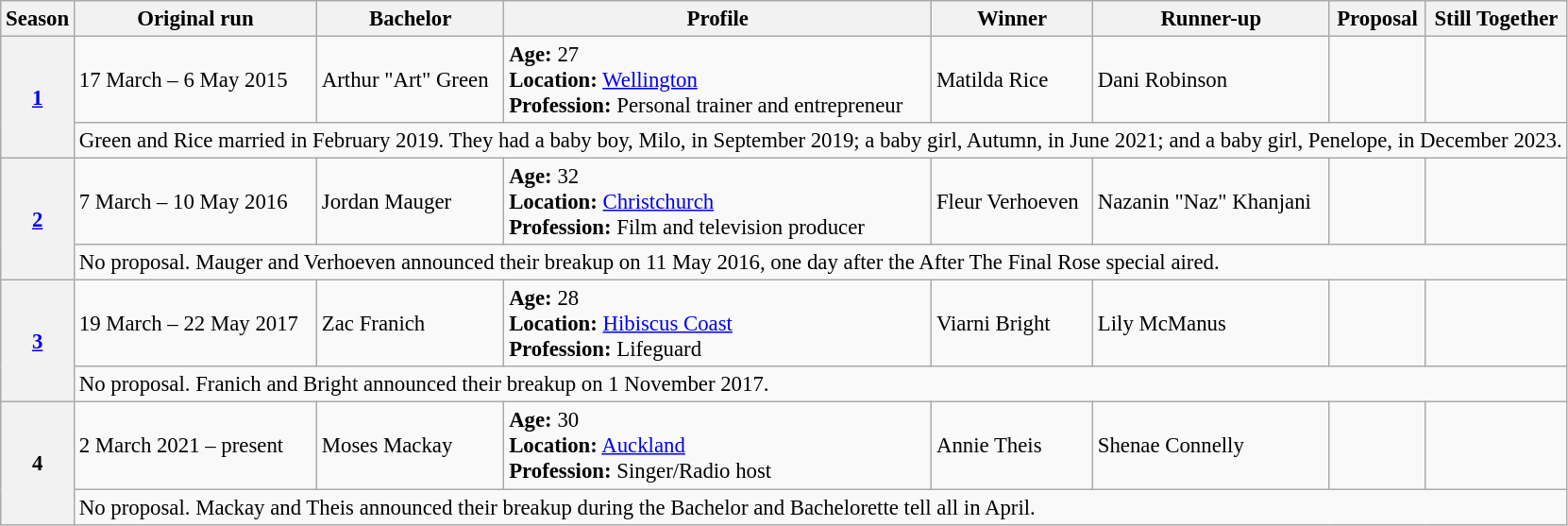<table class="wikitable plainrowheaders" style="text-align: left; font-size:95%;">
<tr>
<th>Season</th>
<th>Original run</th>
<th>Bachelor</th>
<th>Profile</th>
<th>Winner</th>
<th>Runner-up</th>
<th>Proposal</th>
<th>Still Together</th>
</tr>
<tr>
<th rowspan="2" style="text-align:center;"><a href='#'>1</a></th>
<td>17 March – 6 May 2015</td>
<td>Arthur "Art" Green</td>
<td><strong>Age:</strong> 27<br><strong>Location:</strong> <a href='#'>Wellington</a><br><strong>Profession:</strong> Personal trainer and entrepreneur</td>
<td>Matilda Rice</td>
<td>Dani Robinson</td>
<td></td>
<td></td>
</tr>
<tr>
<td colspan="7">Green and Rice married in February 2019. They had a baby boy, Milo, in September 2019; a baby girl, Autumn, in June 2021; and a baby girl, Penelope, in December 2023.</td>
</tr>
<tr>
<th rowspan="2" style="text-align:center;"><a href='#'>2</a></th>
<td>7 March – 10 May 2016</td>
<td>Jordan Mauger</td>
<td><strong>Age:</strong> 32<br><strong>Location:</strong> <a href='#'>Christchurch</a><br><strong>Profession:</strong> Film and television producer</td>
<td>Fleur Verhoeven</td>
<td>Nazanin "Naz" Khanjani</td>
<td></td>
<td></td>
</tr>
<tr>
<td colspan="7">No proposal. Mauger and Verhoeven announced their breakup on 11 May 2016, one day after the After The Final Rose special aired.</td>
</tr>
<tr>
<th rowspan="2" style="text-align:center;"><a href='#'>3</a></th>
<td>19 March – 22 May 2017</td>
<td>Zac Franich</td>
<td><strong>Age:</strong> 28<br><strong>Location:</strong> <a href='#'>Hibiscus Coast</a><br><strong>Profession:</strong> Lifeguard</td>
<td>Viarni Bright</td>
<td>Lily McManus</td>
<td></td>
<td></td>
</tr>
<tr>
<td colspan="7">No proposal. Franich and Bright announced their breakup on 1 November 2017.</td>
</tr>
<tr>
<th rowspan="2" style="text-align:center;">4</th>
<td>2 March 2021 – present</td>
<td>Moses Mackay</td>
<td><strong>Age:</strong> 30<br><strong>Location:</strong> <a href='#'>Auckland</a><br><strong>Profession:</strong> Singer/Radio host</td>
<td>Annie Theis</td>
<td>Shenae Connelly</td>
<td></td>
<td></td>
</tr>
<tr>
<td colspan="7">No proposal. Mackay and Theis announced their breakup during the Bachelor and Bachelorette tell all in April.</td>
</tr>
</table>
